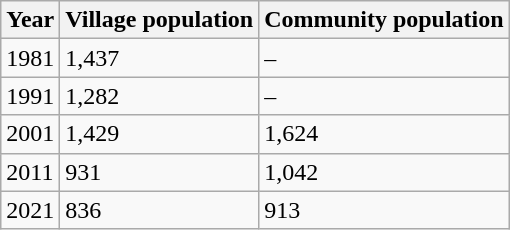<table class=wikitable>
<tr>
<th>Year</th>
<th>Village population</th>
<th>Community population</th>
</tr>
<tr>
<td>1981</td>
<td>1,437</td>
<td>–</td>
</tr>
<tr>
<td>1991</td>
<td>1,282</td>
<td>–</td>
</tr>
<tr>
<td>2001</td>
<td>1,429</td>
<td>1,624</td>
</tr>
<tr>
<td>2011</td>
<td>931</td>
<td>1,042</td>
</tr>
<tr>
<td>2021</td>
<td>836</td>
<td>913</td>
</tr>
</table>
